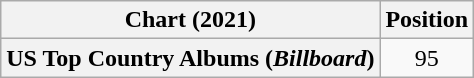<table class="wikitable plainrowheaders" style="text-align:center">
<tr>
<th scope="col">Chart (2021)</th>
<th scope="col">Position</th>
</tr>
<tr>
<th scope="row">US Top Country Albums (<em>Billboard</em>)</th>
<td>95</td>
</tr>
</table>
